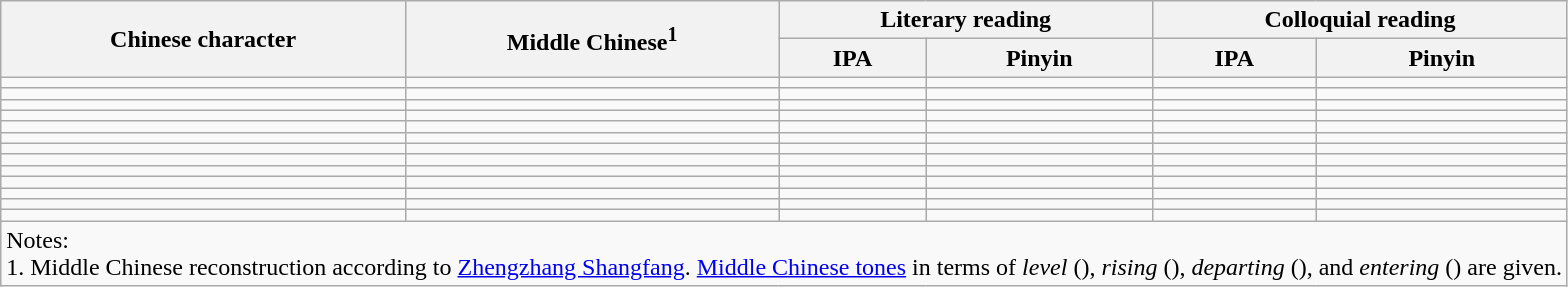<table class="wikitable">
<tr>
<th rowspan="2">Chinese character</th>
<th rowspan="2">Middle Chinese<sup>1</sup></th>
<th colspan="2">Literary reading</th>
<th colspan="2">Colloquial reading</th>
</tr>
<tr>
<th>IPA</th>
<th>Pinyin</th>
<th>IPA</th>
<th>Pinyin</th>
</tr>
<tr>
<td></td>
<td><sup></sup></td>
<td></td>
<td></td>
<td></td>
<td></td>
</tr>
<tr>
<td></td>
<td><sup></sup></td>
<td></td>
<td></td>
<td></td>
<td></td>
</tr>
<tr>
<td></td>
<td><sup></sup></td>
<td></td>
<td></td>
<td></td>
<td></td>
</tr>
<tr>
<td></td>
<td><sup></sup></td>
<td></td>
<td></td>
<td></td>
<td></td>
</tr>
<tr>
<td></td>
<td><sup></sup></td>
<td></td>
<td></td>
<td></td>
<td></td>
</tr>
<tr>
<td></td>
<td><sup></sup></td>
<td></td>
<td></td>
<td></td>
<td></td>
</tr>
<tr>
<td></td>
<td><sup></sup></td>
<td></td>
<td></td>
<td></td>
<td></td>
</tr>
<tr>
<td></td>
<td><sup></sup></td>
<td></td>
<td></td>
<td></td>
<td></td>
</tr>
<tr>
<td></td>
<td><sup></sup></td>
<td></td>
<td></td>
<td></td>
<td></td>
</tr>
<tr>
<td></td>
<td><sup></sup></td>
<td></td>
<td></td>
<td></td>
<td></td>
</tr>
<tr>
<td></td>
<td><sup></sup></td>
<td></td>
<td></td>
<td></td>
<td></td>
</tr>
<tr>
<td></td>
<td><sup></sup></td>
<td></td>
<td></td>
<td></td>
<td></td>
</tr>
<tr>
<td></td>
<td><sup></sup></td>
<td></td>
<td></td>
<td></td>
<td></td>
</tr>
<tr>
<td colspan="6">Notes:<br>1. Middle Chinese reconstruction according to <a href='#'>Zhengzhang Shangfang</a>. <a href='#'>Middle Chinese tones</a> in terms of <em>level</em> (), <em>rising</em> (), <em>departing</em> (), and <em>entering</em> () are given.</td>
</tr>
</table>
